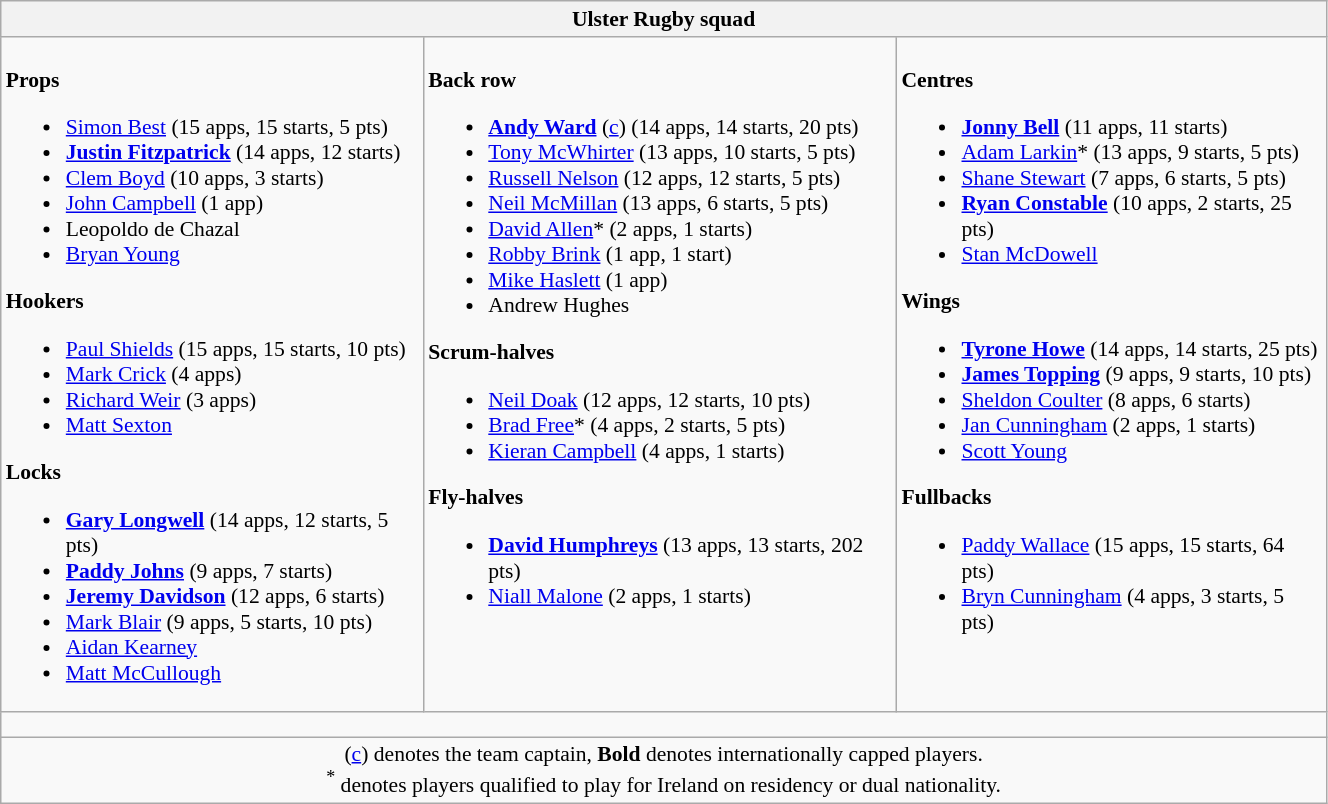<table class="wikitable" style="text-align:left; font-size:90%; width:70%">
<tr>
<th colspan="100%">Ulster Rugby squad</th>
</tr>
<tr valign="top">
<td><br><strong>Props</strong><ul><li> <a href='#'>Simon Best</a> (15 apps, 15 starts, 5 pts)</li><li> <strong><a href='#'>Justin Fitzpatrick</a></strong> (14 apps, 12 starts)</li><li> <a href='#'>Clem Boyd</a> (10 apps, 3 starts)</li><li> <a href='#'>John Campbell</a> (1 app)</li><li> Leopoldo de Chazal</li><li> <a href='#'>Bryan Young</a></li></ul><strong>Hookers</strong><ul><li> <a href='#'>Paul Shields</a> (15 apps, 15 starts, 10 pts)</li><li> <a href='#'>Mark Crick</a> (4 apps)</li><li> <a href='#'>Richard Weir</a> (3 apps)</li><li> <a href='#'>Matt Sexton</a></li></ul><strong>Locks</strong><ul><li> <strong><a href='#'>Gary Longwell</a></strong> (14 apps, 12 starts, 5 pts)</li><li> <strong><a href='#'>Paddy Johns</a></strong> (9 apps, 7 starts)</li><li> <strong><a href='#'>Jeremy Davidson</a></strong> (12 apps, 6 starts)</li><li> <a href='#'>Mark Blair</a> (9 apps, 5 starts, 10 pts)</li><li> <a href='#'>Aidan Kearney</a></li><li> <a href='#'>Matt McCullough</a></li></ul></td>
<td><br><strong>Back row</strong><ul><li> <strong><a href='#'>Andy Ward</a></strong> (<a href='#'>c</a>) (14 apps, 14 starts, 20 pts)</li><li> <a href='#'>Tony McWhirter</a> (13 apps, 10 starts, 5 pts)</li><li> <a href='#'>Russell Nelson</a> (12 apps, 12 starts, 5 pts)</li><li> <a href='#'>Neil McMillan</a> (13 apps, 6 starts, 5 pts)</li><li> <a href='#'>David Allen</a>* (2 apps, 1 starts)</li><li> <a href='#'>Robby Brink</a> (1 app, 1 start)</li><li> <a href='#'>Mike Haslett</a> (1 app)</li><li> Andrew Hughes</li></ul><strong>Scrum-halves</strong><ul><li> <a href='#'>Neil Doak</a> (12 apps, 12 starts, 10 pts)</li><li> <a href='#'>Brad Free</a>* (4 apps, 2 starts, 5 pts)</li><li> <a href='#'>Kieran Campbell</a> (4 apps, 1 starts)</li></ul><strong>Fly-halves</strong><ul><li> <strong><a href='#'>David Humphreys</a></strong> (13 apps, 13 starts, 202 pts)</li><li> <a href='#'>Niall Malone</a> (2 apps, 1 starts)</li></ul></td>
<td><br><strong>Centres</strong><ul><li> <strong><a href='#'>Jonny Bell</a></strong> (11 apps, 11 starts)</li><li> <a href='#'>Adam Larkin</a>* (13 apps, 9 starts, 5 pts)</li><li> <a href='#'>Shane Stewart</a> (7 apps, 6 starts, 5 pts)</li><li> <strong><a href='#'>Ryan Constable</a></strong> (10 apps, 2 starts, 25 pts)</li><li> <a href='#'>Stan McDowell</a></li></ul><strong>Wings</strong><ul><li> <strong><a href='#'>Tyrone Howe</a></strong> (14 apps, 14 starts, 25 pts)</li><li> <strong><a href='#'>James Topping</a></strong> (9 apps, 9 starts, 10 pts)</li><li> <a href='#'>Sheldon Coulter</a> (8 apps, 6 starts)</li><li> <a href='#'>Jan Cunningham</a> (2 apps, 1 starts)</li><li> <a href='#'>Scott Young</a></li></ul><strong>Fullbacks</strong><ul><li> <a href='#'>Paddy Wallace</a> (15 apps, 15 starts, 64 pts)</li><li> <a href='#'>Bryn Cunningham</a> (4 apps, 3 starts, 5 pts)</li></ul></td>
</tr>
<tr>
<td colspan="100%" style="height: 10px;"></td>
</tr>
<tr>
<td colspan="100%" style="text-align:center;">(<a href='#'>c</a>) denotes the team captain, <strong>Bold</strong> denotes internationally capped players. <br> <sup>*</sup> denotes players qualified to play for Ireland on residency or dual nationality.</td>
</tr>
</table>
